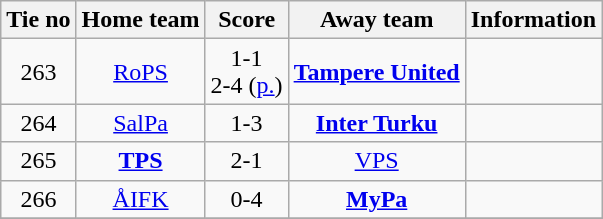<table class="wikitable" style="text-align:center">
<tr>
<th style= width="40px">Tie no</th>
<th style= width="150px">Home team</th>
<th style= width="60px">Score</th>
<th style= width="150px">Away team</th>
<th style= width="30px">Information</th>
</tr>
<tr>
<td>263</td>
<td><a href='#'>RoPS</a></td>
<td>1-1<br> 2-4  (<a href='#'>p.</a>)</td>
<td><strong><a href='#'>Tampere United</a></strong></td>
<td></td>
</tr>
<tr>
<td>264</td>
<td><a href='#'>SalPa</a></td>
<td>1-3</td>
<td><strong><a href='#'>Inter Turku</a></strong></td>
<td></td>
</tr>
<tr>
<td>265</td>
<td><strong><a href='#'>TPS</a></strong></td>
<td>2-1</td>
<td><a href='#'>VPS</a></td>
<td></td>
</tr>
<tr>
<td>266</td>
<td><a href='#'>ÅIFK</a></td>
<td>0-4</td>
<td><strong><a href='#'>MyPa</a></strong></td>
<td></td>
</tr>
<tr>
</tr>
</table>
